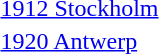<table>
<tr>
<td><a href='#'>1912 Stockholm</a><br></td>
<td></td>
<td></td>
<td></td>
</tr>
<tr>
<td><a href='#'>1920 Antwerp</a><br></td>
<td></td>
<td></td>
<td></td>
</tr>
</table>
